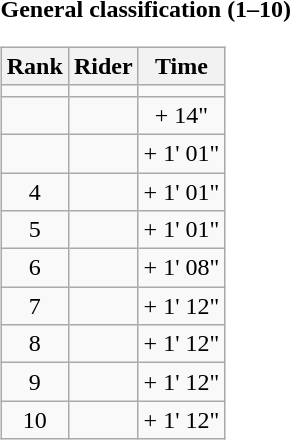<table>
<tr>
<td><strong>General classification (1–10)</strong><br><table class="wikitable">
<tr>
<th scope="col">Rank</th>
<th scope="col">Rider</th>
<th scope="col">Time</th>
</tr>
<tr>
<td style="text-align:center;"></td>
<td></td>
<td style="text-align:center;"></td>
</tr>
<tr>
<td style="text-align:center;"></td>
<td></td>
<td style="text-align:center;">+ 14"</td>
</tr>
<tr>
<td style="text-align:center;"></td>
<td></td>
<td style="text-align:center;">+ 1' 01"</td>
</tr>
<tr>
<td style="text-align:center;">4</td>
<td></td>
<td style="text-align:center;">+ 1' 01"</td>
</tr>
<tr>
<td style="text-align:center;">5</td>
<td></td>
<td style="text-align:center;">+ 1' 01"</td>
</tr>
<tr>
<td style="text-align:center;">6</td>
<td></td>
<td style="text-align:center;">+ 1' 08"</td>
</tr>
<tr>
<td style="text-align:center;">7</td>
<td></td>
<td style="text-align:center;">+ 1' 12"</td>
</tr>
<tr>
<td style="text-align:center;">8</td>
<td></td>
<td style="text-align:center;">+ 1' 12"</td>
</tr>
<tr>
<td style="text-align:center;">9</td>
<td></td>
<td style="text-align:center;">+ 1' 12"</td>
</tr>
<tr>
<td style="text-align:center;">10</td>
<td></td>
<td style="text-align:center;">+ 1' 12"</td>
</tr>
</table>
</td>
</tr>
</table>
